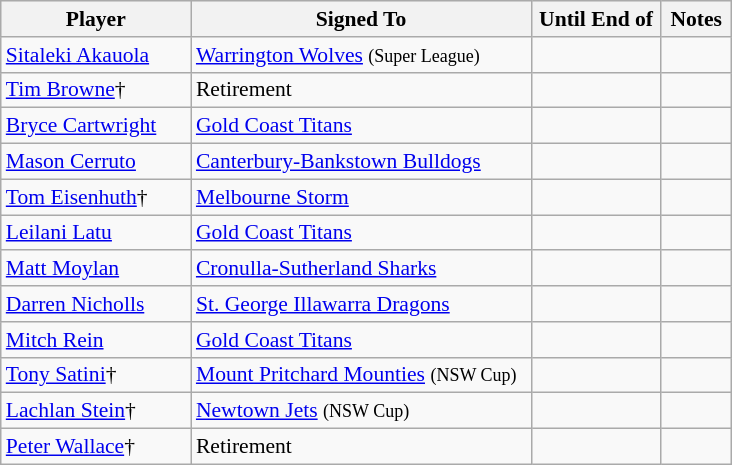<table class="wikitable" style="font-size:90%">
<tr bgcolor="#efefef">
<th width="120">Player</th>
<th width="220">Signed To</th>
<th width="80">Until End of</th>
<th width="40">Notes</th>
</tr>
<tr>
<td><a href='#'>Sitaleki Akauola</a></td>
<td> <a href='#'>Warrington Wolves</a> <small>(Super League)</small></td>
<td></td>
<td></td>
</tr>
<tr>
<td><a href='#'>Tim Browne</a>†</td>
<td>Retirement</td>
<td></td>
<td></td>
</tr>
<tr>
<td><a href='#'>Bryce Cartwright</a></td>
<td> <a href='#'>Gold Coast Titans</a></td>
<td></td>
<td></td>
</tr>
<tr>
<td><a href='#'>Mason Cerruto</a></td>
<td> <a href='#'>Canterbury-Bankstown Bulldogs</a></td>
<td></td>
<td></td>
</tr>
<tr>
<td><a href='#'>Tom Eisenhuth</a>†</td>
<td> <a href='#'>Melbourne Storm</a></td>
<td></td>
<td></td>
</tr>
<tr>
<td><a href='#'>Leilani Latu</a></td>
<td> <a href='#'>Gold Coast Titans</a></td>
<td></td>
<td></td>
</tr>
<tr>
<td><a href='#'>Matt Moylan</a></td>
<td> <a href='#'>Cronulla-Sutherland Sharks</a></td>
<td></td>
<td></td>
</tr>
<tr>
<td><a href='#'>Darren Nicholls</a></td>
<td> <a href='#'>St. George Illawarra Dragons</a></td>
<td></td>
<td></td>
</tr>
<tr>
<td><a href='#'>Mitch Rein</a></td>
<td> <a href='#'>Gold Coast Titans</a></td>
<td></td>
<td></td>
</tr>
<tr>
<td><a href='#'>Tony Satini</a>†</td>
<td> <a href='#'>Mount Pritchard Mounties</a> <small>(NSW Cup)</small></td>
<td></td>
<td></td>
</tr>
<tr>
<td><a href='#'>Lachlan Stein</a>†</td>
<td> <a href='#'>Newtown Jets</a> <small>(NSW Cup)</small></td>
<td></td>
<td></td>
</tr>
<tr>
<td><a href='#'>Peter Wallace</a>†</td>
<td>Retirement</td>
<td></td>
<td></td>
</tr>
</table>
